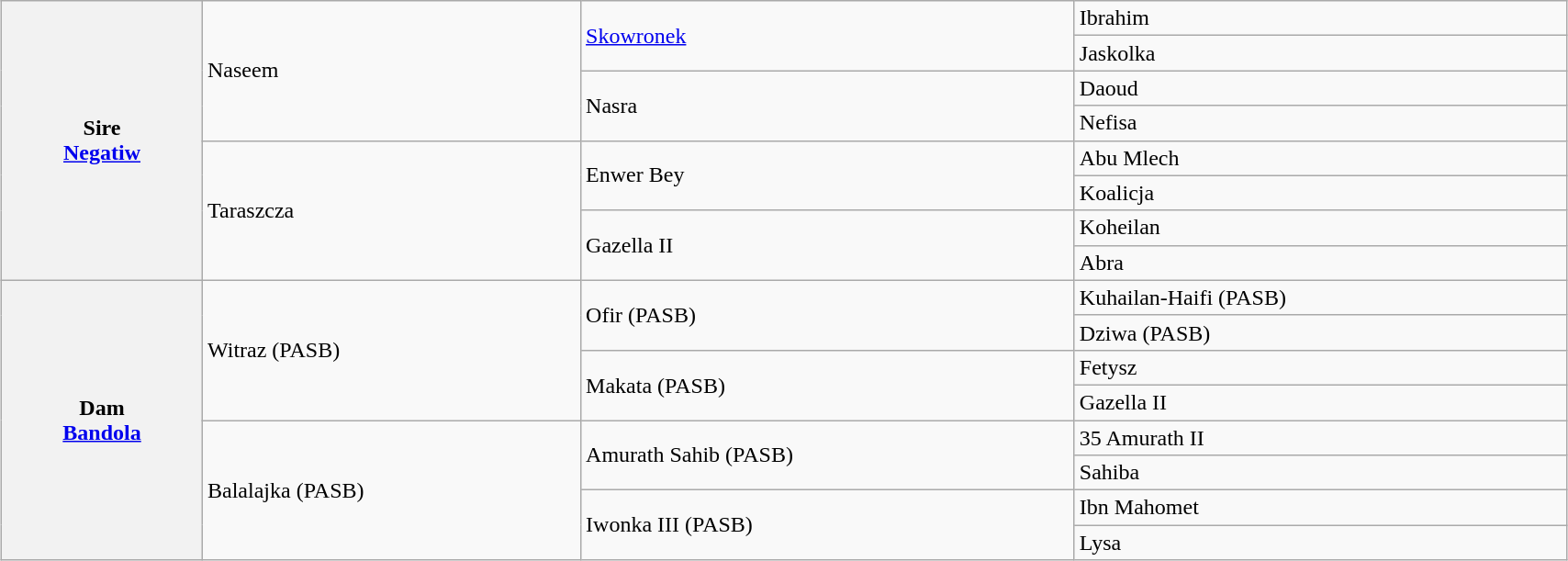<table class="wikitable" style="clear:both; margin:0em auto; width:90%;">
<tr>
<th rowspan="8">Sire<br><a href='#'>Negatiw</a></th>
<td rowspan="4">Naseem</td>
<td rowspan="2"><a href='#'>Skowronek</a></td>
<td>Ibrahim</td>
</tr>
<tr>
<td>Jaskolka</td>
</tr>
<tr>
<td rowspan="2">Nasra</td>
<td>Daoud</td>
</tr>
<tr>
<td>Nefisa</td>
</tr>
<tr>
<td rowspan="4">Taraszcza</td>
<td rowspan="2">Enwer Bey</td>
<td>Abu Mlech</td>
</tr>
<tr>
<td>Koalicja</td>
</tr>
<tr>
<td rowspan="2">Gazella II</td>
<td>Koheilan</td>
</tr>
<tr>
<td>Abra</td>
</tr>
<tr>
<th rowspan="8">Dam<br><a href='#'>Bandola</a></th>
<td rowspan="4">Witraz (PASB)</td>
<td rowspan="2">Ofir (PASB)</td>
<td>Kuhailan-Haifi (PASB)</td>
</tr>
<tr>
<td>Dziwa (PASB)</td>
</tr>
<tr>
<td rowspan="2">Makata (PASB)</td>
<td>Fetysz</td>
</tr>
<tr>
<td>Gazella II</td>
</tr>
<tr>
<td rowspan="4">Balalajka (PASB)</td>
<td rowspan="2">Amurath Sahib (PASB)</td>
<td>35 Amurath II</td>
</tr>
<tr>
<td>Sahiba</td>
</tr>
<tr>
<td rowspan="2">Iwonka III (PASB)</td>
<td>Ibn Mahomet</td>
</tr>
<tr>
<td>Lysa</td>
</tr>
</table>
